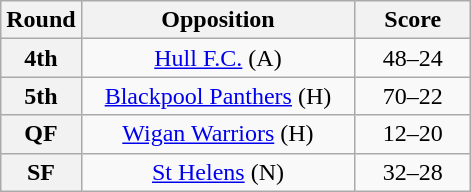<table class="wikitable plainrowheaders" style="text-align:center;margin:0">
<tr>
<th scope="col" style="width:25px">Round</th>
<th scope="col" style="width:175px">Opposition</th>
<th scope="col" style="width:70px">Score</th>
</tr>
<tr>
<th scope=row style="text-align:center">4th</th>
<td> <a href='#'>Hull F.C.</a> (A)</td>
<td>48–24</td>
</tr>
<tr>
<th scope=row style="text-align:center">5th</th>
<td> <a href='#'>Blackpool Panthers</a> (H)</td>
<td>70–22</td>
</tr>
<tr>
<th scope=row style="text-align:center">QF</th>
<td> <a href='#'>Wigan Warriors</a> (H)</td>
<td>12–20</td>
</tr>
<tr>
<th scope=row style="text-align:center">SF</th>
<td> <a href='#'>St Helens</a> (N)</td>
<td>32–28</td>
</tr>
</table>
